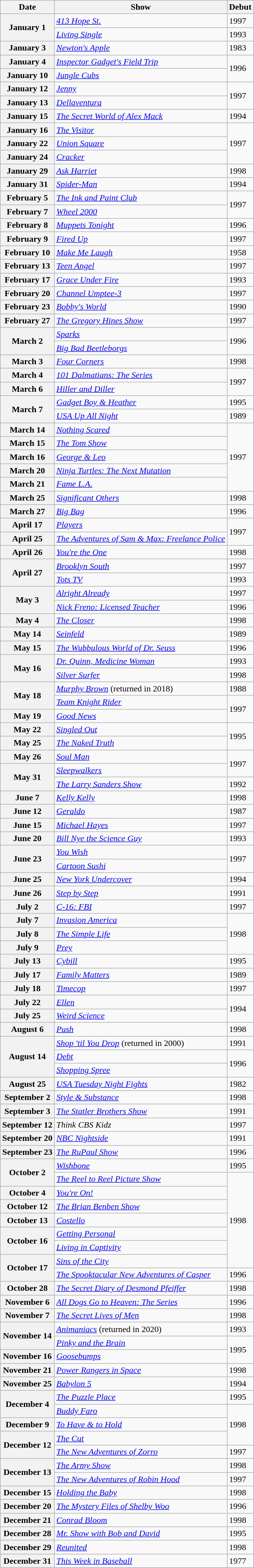<table class="wikitable sortable">
<tr>
<th>Date</th>
<th>Show</th>
<th>Debut</th>
</tr>
<tr>
<th rowspan="2">January 1</th>
<td><em><a href='#'>413 Hope St.</a></em></td>
<td>1997</td>
</tr>
<tr>
<td><em><a href='#'>Living Single</a></em></td>
<td>1993</td>
</tr>
<tr>
<th>January 3</th>
<td><em><a href='#'>Newton's Apple</a></em></td>
<td>1983</td>
</tr>
<tr>
<th>January 4</th>
<td><em><a href='#'>Inspector Gadget's Field Trip</a></em></td>
<td rowspan="2">1996</td>
</tr>
<tr>
<th>January 10</th>
<td><em><a href='#'>Jungle Cubs</a></em></td>
</tr>
<tr>
<th>January 12</th>
<td><em><a href='#'>Jenny</a></em></td>
<td rowspan="2">1997</td>
</tr>
<tr>
<th>January 13</th>
<td><em><a href='#'>Dellaventura</a></em></td>
</tr>
<tr>
<th>January 15</th>
<td><em><a href='#'>The Secret World of Alex Mack</a></em></td>
<td>1994</td>
</tr>
<tr>
<th>January 16</th>
<td><em><a href='#'>The Visitor</a></em></td>
<td rowspan="3">1997</td>
</tr>
<tr>
<th>January 22</th>
<td><em><a href='#'>Union Square</a></em></td>
</tr>
<tr>
<th>January 24</th>
<td><em><a href='#'>Cracker</a></em></td>
</tr>
<tr>
<th>January 29</th>
<td><em><a href='#'>Ask Harriet</a></em></td>
<td>1998</td>
</tr>
<tr>
<th>January 31</th>
<td><em><a href='#'>Spider-Man</a></em></td>
<td>1994</td>
</tr>
<tr>
<th>February 5</th>
<td><em><a href='#'>The Ink and Paint Club</a></em></td>
<td rowspan="2">1997</td>
</tr>
<tr>
<th>February 7</th>
<td><em><a href='#'>Wheel 2000</a></em></td>
</tr>
<tr>
<th>February 8</th>
<td><em><a href='#'>Muppets Tonight</a></em></td>
<td>1996</td>
</tr>
<tr>
<th>February 9</th>
<td><em><a href='#'>Fired Up</a></em></td>
<td>1997</td>
</tr>
<tr>
<th>February 10</th>
<td><em><a href='#'>Make Me Laugh</a></em></td>
<td>1958</td>
</tr>
<tr>
<th>February 13</th>
<td><em><a href='#'>Teen Angel</a></em></td>
<td>1997</td>
</tr>
<tr>
<th>February 17</th>
<td><em><a href='#'>Grace Under Fire</a></em></td>
<td>1993</td>
</tr>
<tr>
<th>February 20</th>
<td><em><a href='#'>Channel Umptee-3</a></em></td>
<td>1997</td>
</tr>
<tr>
<th>February 23</th>
<td><em><a href='#'>Bobby's World</a></em></td>
<td>1990</td>
</tr>
<tr>
<th>February 27</th>
<td><em><a href='#'>The Gregory Hines Show</a></em></td>
<td>1997</td>
</tr>
<tr>
<th rowspan="2">March 2</th>
<td><em><a href='#'>Sparks</a></em></td>
<td rowspan="2">1996</td>
</tr>
<tr>
<td><em><a href='#'>Big Bad Beetleborgs</a></em></td>
</tr>
<tr>
<th>March 3</th>
<td><em><a href='#'>Four Corners</a></em></td>
<td>1998</td>
</tr>
<tr>
<th>March 4</th>
<td><em><a href='#'>101 Dalmatians: The Series</a></em></td>
<td rowspan="2">1997</td>
</tr>
<tr>
<th>March 6</th>
<td><em><a href='#'>Hiller and Diller</a></em></td>
</tr>
<tr>
<th rowspan="2">March 7</th>
<td><em><a href='#'>Gadget Boy & Heather</a></em></td>
<td>1995</td>
</tr>
<tr>
<td><em><a href='#'>USA Up All Night</a></em></td>
<td>1989</td>
</tr>
<tr>
<th>March 14</th>
<td><em><a href='#'>Nothing Scared</a></em></td>
<td rowspan="5">1997</td>
</tr>
<tr>
<th>March 15</th>
<td><em><a href='#'>The Tom Show</a></em></td>
</tr>
<tr>
<th>March 16</th>
<td><em><a href='#'>George & Leo</a></em></td>
</tr>
<tr>
<th>March 20</th>
<td><em><a href='#'>Ninja Turtles: The Next Mutation</a></em></td>
</tr>
<tr>
<th>March 21</th>
<td><em><a href='#'>Fame L.A.</a></em></td>
</tr>
<tr>
<th>March 25</th>
<td><em><a href='#'>Significant Others</a></em></td>
<td>1998</td>
</tr>
<tr>
<th>March 27</th>
<td><em><a href='#'>Big Bag</a></em></td>
<td>1996</td>
</tr>
<tr>
<th>April 17</th>
<td><em><a href='#'>Players</a></em></td>
<td rowspan="2">1997</td>
</tr>
<tr>
<th>April 25</th>
<td><em><a href='#'>The Adventures of Sam & Max: Freelance Police</a></em></td>
</tr>
<tr>
<th>April 26</th>
<td><em><a href='#'>You're the One</a></em></td>
<td>1998</td>
</tr>
<tr>
<th rowspan="2">April 27</th>
<td><em><a href='#'>Brooklyn South</a></em></td>
<td>1997</td>
</tr>
<tr>
<td><em><a href='#'>Tots TV</a></em></td>
<td>1993</td>
</tr>
<tr>
<th rowspan="2">May 3</th>
<td><em><a href='#'>Alright Already</a></em></td>
<td>1997</td>
</tr>
<tr>
<td><em><a href='#'>Nick Freno: Licensed Teacher</a></em></td>
<td>1996</td>
</tr>
<tr>
<th>May 4</th>
<td><em><a href='#'>The Closer</a></em></td>
<td>1998</td>
</tr>
<tr>
<th>May 14</th>
<td><em><a href='#'>Seinfeld</a></em></td>
<td>1989</td>
</tr>
<tr>
<th>May 15</th>
<td><em><a href='#'>The Wubbulous World of Dr. Seuss</a></em></td>
<td>1996</td>
</tr>
<tr>
<th rowspan="2">May 16</th>
<td><em><a href='#'>Dr. Quinn, Medicine Woman</a></em></td>
<td>1993</td>
</tr>
<tr>
<td><em><a href='#'>Silver Surfer</a></em></td>
<td>1998</td>
</tr>
<tr>
<th rowspan="2">May 18</th>
<td><em><a href='#'>Murphy Brown</a></em> (returned in 2018)</td>
<td>1988</td>
</tr>
<tr>
<td><em><a href='#'>Team Knight Rider</a></em></td>
<td rowspan="2">1997</td>
</tr>
<tr>
<th>May 19</th>
<td><em><a href='#'>Good News</a></em></td>
</tr>
<tr>
<th>May 22</th>
<td><em><a href='#'>Singled Out</a></em></td>
<td rowspan="2">1995</td>
</tr>
<tr>
<th>May 25</th>
<td><em><a href='#'>The Naked Truth</a></em></td>
</tr>
<tr>
<th>May 26</th>
<td><em><a href='#'>Soul Man</a></em></td>
<td rowspan="2">1997</td>
</tr>
<tr>
<th rowspan="2">May 31</th>
<td><em><a href='#'>Sleepwalkers</a></em></td>
</tr>
<tr>
<td><em><a href='#'>The Larry Sanders Show</a></em></td>
<td>1992</td>
</tr>
<tr>
<th>June 7</th>
<td><em><a href='#'>Kelly Kelly</a></em></td>
<td>1998</td>
</tr>
<tr>
<th>June 12</th>
<td><em><a href='#'>Geraldo</a></em></td>
<td>1987</td>
</tr>
<tr>
<th>June 15</th>
<td><em><a href='#'>Michael Hayes</a></em></td>
<td>1997</td>
</tr>
<tr>
<th>June 20</th>
<td><em><a href='#'>Bill Nye the Science Guy</a></em></td>
<td>1993</td>
</tr>
<tr>
<th rowspan='2'>June 23</th>
<td><em><a href='#'>You Wish</a></em></td>
<td rowspan='2'>1997</td>
</tr>
<tr>
<td><em><a href='#'>Cartoon Sushi</a></em></td>
</tr>
<tr>
<th>June 25</th>
<td><em><a href='#'>New York Undercover</a></em></td>
<td>1994</td>
</tr>
<tr>
<th>June 26</th>
<td><em><a href='#'>Step by Step</a></em></td>
<td>1991</td>
</tr>
<tr>
<th>July 2</th>
<td><em><a href='#'>C-16: FBI</a></em></td>
<td>1997</td>
</tr>
<tr>
<th>July 7</th>
<td><em><a href='#'>Invasion America</a></em></td>
<td rowspan="3">1998</td>
</tr>
<tr>
<th>July 8</th>
<td><em><a href='#'>The Simple Life</a></em></td>
</tr>
<tr>
<th>July 9</th>
<td><em><a href='#'>Prey</a></em></td>
</tr>
<tr>
<th>July 13</th>
<td><em><a href='#'>Cybill</a></em></td>
<td>1995</td>
</tr>
<tr>
<th>July 17</th>
<td><em><a href='#'>Family Matters</a></em></td>
<td>1989</td>
</tr>
<tr>
<th>July 18</th>
<td><em><a href='#'>Timecop</a></em></td>
<td>1997</td>
</tr>
<tr>
<th>July 22</th>
<td><em><a href='#'>Ellen</a></em></td>
<td rowspan="2">1994</td>
</tr>
<tr>
<th>July 25</th>
<td><em><a href='#'>Weird Science</a></em></td>
</tr>
<tr>
<th>August 6</th>
<td><em><a href='#'>Push</a></em></td>
<td>1998</td>
</tr>
<tr>
<th rowspan="3">August 14</th>
<td><em><a href='#'>Shop 'til You Drop</a></em> (returned in 2000)</td>
<td>1991</td>
</tr>
<tr>
<td><em><a href='#'>Debt</a></em></td>
<td rowspan="2">1996</td>
</tr>
<tr>
<td><em><a href='#'>Shopping Spree</a></em></td>
</tr>
<tr>
<th>August 25</th>
<td><em><a href='#'>USA Tuesday Night Fights</a></em></td>
<td>1982</td>
</tr>
<tr>
<th>September 2</th>
<td><em><a href='#'>Style & Substance</a></em></td>
<td>1998</td>
</tr>
<tr>
<th>September 3</th>
<td><em><a href='#'>The Statler Brothers Show</a></em></td>
<td>1991</td>
</tr>
<tr>
<th>September 12</th>
<td><em>Think CBS Kidz</em></td>
<td>1997</td>
</tr>
<tr>
<th>September 20</th>
<td><em><a href='#'>NBC Nightside</a></em></td>
<td>1991</td>
</tr>
<tr>
<th>September 23</th>
<td><em><a href='#'>The RuPaul Show</a></em></td>
<td>1996</td>
</tr>
<tr>
<th rowspan="2">October 2</th>
<td><em><a href='#'>Wishbone</a></em></td>
<td>1995</td>
</tr>
<tr>
<td><em><a href='#'>The Reel to Reel Picture Show</a></em></td>
<td rowspan="7">1998</td>
</tr>
<tr>
<th>October 4</th>
<td><em><a href='#'>You're On!</a></em></td>
</tr>
<tr>
<th>October 12</th>
<td><em><a href='#'>The Brian Benben Show</a></em></td>
</tr>
<tr>
<th>October 13</th>
<td><em><a href='#'>Costello</a></em></td>
</tr>
<tr>
<th rowspan="2">October 16</th>
<td><em><a href='#'>Getting Personal</a></em></td>
</tr>
<tr>
<td><em><a href='#'>Living in Captivity</a></em></td>
</tr>
<tr>
<th rowspan="2">October 17</th>
<td><em><a href='#'>Sins of the City</a></em></td>
</tr>
<tr>
<td><em><a href='#'>The Spooktacular New Adventures of Casper</a></em></td>
<td>1996</td>
</tr>
<tr>
<th>October 28</th>
<td><em><a href='#'>The Secret Diary of Desmond Pfeiffer</a></em></td>
<td>1998</td>
</tr>
<tr>
<th>November 6</th>
<td><em><a href='#'>All Dogs Go to Heaven: The Series</a></em></td>
<td>1996</td>
</tr>
<tr>
<th>November 7</th>
<td><em><a href='#'>The Secret Lives of Men</a></em></td>
<td>1998</td>
</tr>
<tr>
<th rowspan="2">November 14</th>
<td><em><a href='#'>Animaniacs</a></em> (returned in 2020)</td>
<td>1993</td>
</tr>
<tr>
<td><em><a href='#'>Pinky and the Brain</a></em></td>
<td rowspan="2">1995</td>
</tr>
<tr>
<th>November 16</th>
<td><em><a href='#'>Goosebumps</a></em></td>
</tr>
<tr>
<th>November 21</th>
<td><em><a href='#'>Power Rangers in Space</a></em></td>
<td>1998</td>
</tr>
<tr>
<th>November 25</th>
<td><em><a href='#'>Babylon 5</a></em></td>
<td>1994</td>
</tr>
<tr>
<th rowspan="2">December 4</th>
<td><em><a href='#'>The Puzzle Place</a></em></td>
<td>1995</td>
</tr>
<tr>
<td><em><a href='#'>Buddy Faro</a></em></td>
<td rowspan="3">1998</td>
</tr>
<tr>
<th>December 9</th>
<td><em><a href='#'>To Have & to Hold</a></em></td>
</tr>
<tr>
<th rowspan="2">December 12</th>
<td><em><a href='#'>The Cut</a></em></td>
</tr>
<tr>
<td><em><a href='#'>The New Adventures of Zorro</a></em></td>
<td>1997</td>
</tr>
<tr>
<th rowspan="2">December 13</th>
<td><em><a href='#'>The Army Show</a></em></td>
<td>1998</td>
</tr>
<tr>
<td><em><a href='#'>The New Adventures of Robin Hood</a></em></td>
<td>1997</td>
</tr>
<tr>
<th>December 15</th>
<td><em><a href='#'>Holding the Baby</a></em></td>
<td>1998</td>
</tr>
<tr>
<th>December 20</th>
<td><em><a href='#'>The Mystery Files of Shelby Woo</a></em></td>
<td>1996</td>
</tr>
<tr>
<th>December 21</th>
<td><em><a href='#'>Conrad Bloom</a></em></td>
<td>1998</td>
</tr>
<tr>
<th>December 28</th>
<td><em><a href='#'>Mr. Show with Bob and David</a></em></td>
<td>1995</td>
</tr>
<tr>
<th>December 29</th>
<td><em><a href='#'>Reunited</a></em></td>
<td>1998</td>
</tr>
<tr>
<th>December 31</th>
<td><em><a href='#'>This Week in Baseball</a></em></td>
<td>1977</td>
</tr>
</table>
